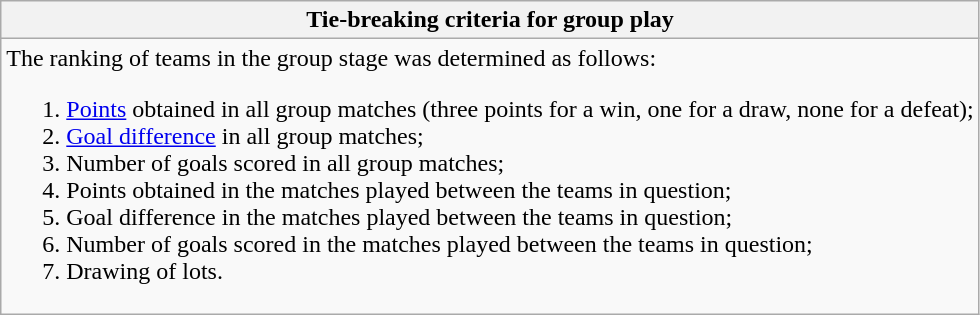<table class="wikitable collapsible collapsed">
<tr>
<th> Tie-breaking criteria for group play</th>
</tr>
<tr>
<td>The ranking of teams in the group stage was determined as follows:<br><ol><li><a href='#'>Points</a> obtained in all group matches (three points for a win, one for a draw, none for a defeat);</li><li><a href='#'>Goal difference</a> in all group matches;</li><li>Number of goals scored in all group matches;</li><li>Points obtained in the matches played between the teams in question;</li><li>Goal difference in the matches played between the teams in question;</li><li>Number of goals scored in the matches played between the teams in question;</li><li>Drawing of lots.</li></ol></td>
</tr>
</table>
